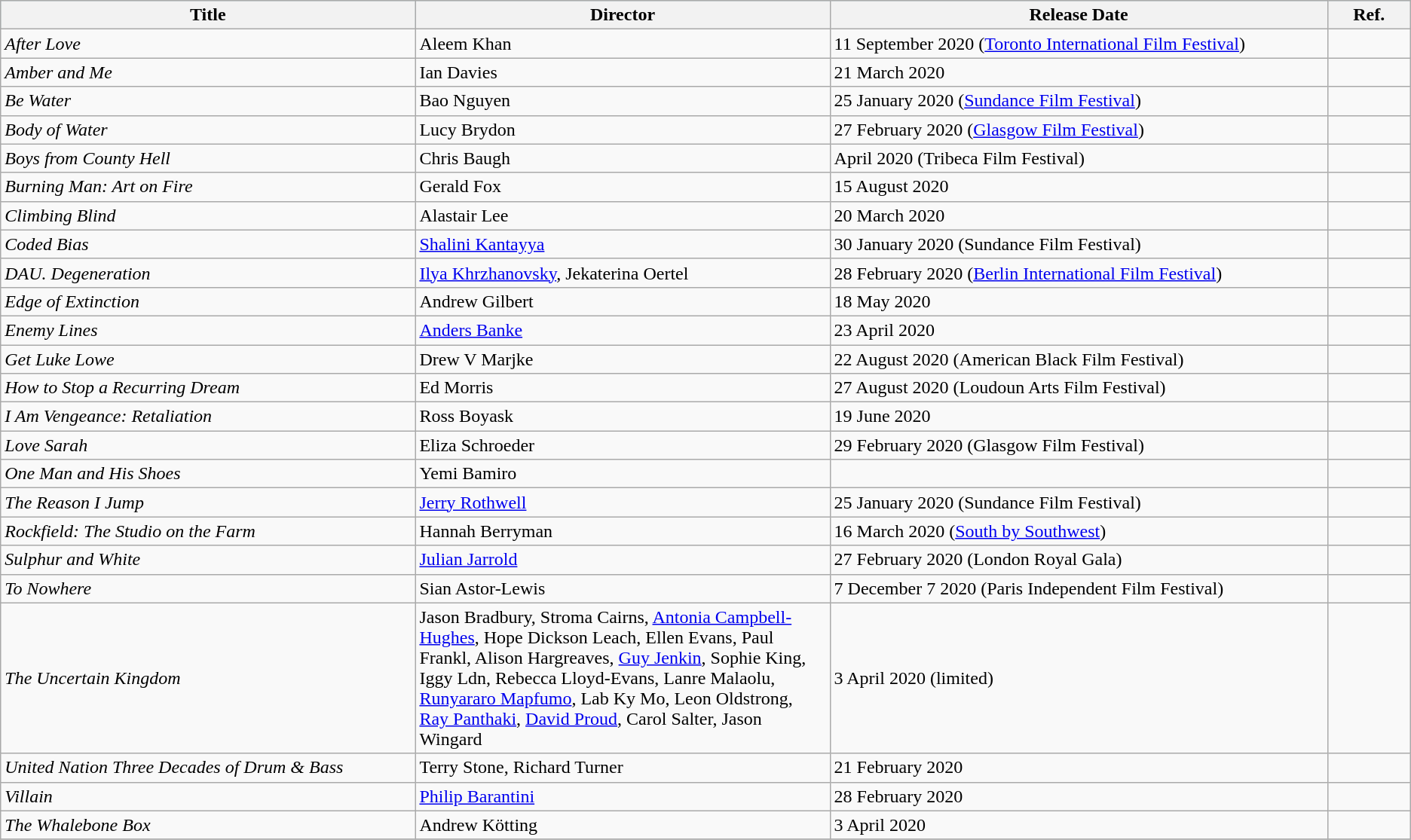<table class="wikitable">
<tr style="background:#b0e0e6; text-align:center;">
<th style="width:25%;">Title</th>
<th style="width:25%;">Director</th>
<th style="width:30%;">Release Date</th>
<th style="width:5%;">Ref.</th>
</tr>
<tr>
<td><em>After Love</em></td>
<td>Aleem Khan</td>
<td>11 September 2020 (<a href='#'>Toronto International Film Festival</a>)</td>
<td></td>
</tr>
<tr>
<td><em>Amber and Me</em></td>
<td>Ian Davies</td>
<td>21 March 2020</td>
<td></td>
</tr>
<tr>
<td><em>Be Water</em></td>
<td>Bao Nguyen</td>
<td>25 January 2020 (<a href='#'>Sundance Film Festival</a>)</td>
<td></td>
</tr>
<tr>
<td><em>Body of Water</em></td>
<td>Lucy Brydon</td>
<td>27 February 2020 (<a href='#'>Glasgow Film Festival</a>)</td>
<td></td>
</tr>
<tr>
<td><em>Boys from County Hell</em></td>
<td>Chris Baugh</td>
<td>April 2020 (Tribeca Film Festival)</td>
<td></td>
</tr>
<tr>
<td><em>Burning Man: Art on Fire</em></td>
<td>Gerald Fox</td>
<td>15 August 2020</td>
<td></td>
</tr>
<tr>
<td><em>Climbing Blind</em></td>
<td>Alastair Lee</td>
<td>20 March 2020</td>
<td></td>
</tr>
<tr>
<td><em>Coded Bias</em></td>
<td><a href='#'>Shalini Kantayya</a></td>
<td>30 January 2020 (Sundance Film Festival)</td>
<td></td>
</tr>
<tr>
<td><em>DAU. Degeneration</em></td>
<td><a href='#'>Ilya Khrzhanovsky</a>, Jekaterina Oertel</td>
<td>28 February 2020 (<a href='#'>Berlin International Film Festival</a>)</td>
<td></td>
</tr>
<tr>
<td><em>Edge of Extinction</em></td>
<td>Andrew Gilbert</td>
<td>18 May 2020</td>
<td></td>
</tr>
<tr>
<td><em>Enemy Lines</em></td>
<td><a href='#'>Anders Banke</a></td>
<td>23 April 2020</td>
<td></td>
</tr>
<tr>
<td><em>Get Luke Lowe</em></td>
<td>Drew V Marjke</td>
<td>22 August 2020 (American Black Film Festival)</td>
<td></td>
</tr>
<tr>
<td><em>How to Stop a Recurring Dream</em></td>
<td>Ed Morris</td>
<td>27 August 2020 (Loudoun Arts Film Festival)</td>
<td></td>
</tr>
<tr>
<td><em>I Am Vengeance: Retaliation</em></td>
<td>Ross Boyask</td>
<td>19 June 2020</td>
<td></td>
</tr>
<tr>
<td><em>Love Sarah</em></td>
<td>Eliza Schroeder</td>
<td>29 February 2020 (Glasgow Film Festival)</td>
<td></td>
</tr>
<tr>
<td><em>One Man and His Shoes</em></td>
<td>Yemi Bamiro</td>
<td></td>
<td></td>
</tr>
<tr>
<td><em>The Reason I Jump</em></td>
<td><a href='#'>Jerry Rothwell</a></td>
<td>25 January 2020 (Sundance Film Festival)</td>
<td></td>
</tr>
<tr>
<td><em>Rockfield: The Studio on the Farm</em></td>
<td>Hannah Berryman</td>
<td>16 March 2020 (<a href='#'>South by Southwest</a>)</td>
<td></td>
</tr>
<tr>
<td><em>Sulphur and White</em></td>
<td><a href='#'>Julian Jarrold</a></td>
<td>27 February 2020 (London Royal Gala)</td>
<td></td>
</tr>
<tr>
<td><em>To Nowhere</em></td>
<td>Sian Astor-Lewis</td>
<td>7 December 7 2020 (Paris Independent Film Festival)</td>
<td></td>
</tr>
<tr>
<td><em>The Uncertain Kingdom</em></td>
<td>Jason Bradbury, Stroma Cairns, <a href='#'>Antonia Campbell-Hughes</a>, Hope Dickson Leach, Ellen Evans, Paul Frankl, Alison Hargreaves, <a href='#'>Guy Jenkin</a>, Sophie King, Iggy Ldn, Rebecca Lloyd-Evans, Lanre Malaolu, <a href='#'>Runyararo Mapfumo</a>, Lab Ky Mo, Leon Oldstrong, <a href='#'>Ray Panthaki</a>, <a href='#'>David Proud</a>, Carol Salter, Jason Wingard</td>
<td>3 April 2020	(limited)</td>
<td></td>
</tr>
<tr>
<td><em>United Nation Three Decades of Drum & Bass</em></td>
<td>Terry Stone, Richard Turner</td>
<td>21 February 2020</td>
<td></td>
</tr>
<tr>
<td><em>Villain</em></td>
<td><a href='#'>Philip Barantini</a></td>
<td>28 February 2020</td>
<td></td>
</tr>
<tr>
<td><em>The Whalebone Box</em></td>
<td>Andrew Kötting</td>
<td>3 April 2020</td>
<td></td>
</tr>
<tr>
</tr>
</table>
